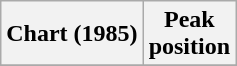<table class="wikitable sortable plainrowheaders" style="text-align:center">
<tr>
<th>Chart (1985)</th>
<th>Peak<br>position</th>
</tr>
<tr>
</tr>
</table>
